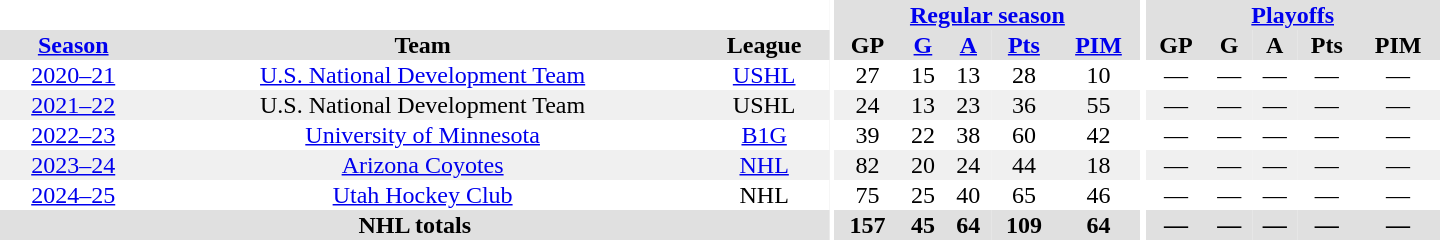<table border="0" cellpadding="1" cellspacing="0" style="text-align:center; width:60em;">
<tr bgcolor="#e0e0e0">
<th colspan="3" bgcolor="#ffffff"></th>
<th rowspan="100" bgcolor="#ffffff"></th>
<th colspan="5"><a href='#'>Regular season</a></th>
<th rowspan="100" bgcolor="#ffffff"></th>
<th colspan="5"><a href='#'>Playoffs</a></th>
</tr>
<tr bgcolor="#e0e0e0">
<th><a href='#'>Season</a></th>
<th>Team</th>
<th>League</th>
<th>GP</th>
<th><a href='#'>G</a></th>
<th><a href='#'>A</a></th>
<th><a href='#'>Pts</a></th>
<th><a href='#'>PIM</a></th>
<th>GP</th>
<th>G</th>
<th>A</th>
<th>Pts</th>
<th>PIM</th>
</tr>
<tr>
<td><a href='#'>2020–21</a></td>
<td><a href='#'>U.S. National Development Team</a></td>
<td><a href='#'>USHL</a></td>
<td>27</td>
<td>15</td>
<td>13</td>
<td>28</td>
<td>10</td>
<td>—</td>
<td>—</td>
<td>—</td>
<td>—</td>
<td>—</td>
</tr>
<tr bgcolor="#f0f0f0">
<td><a href='#'>2021–22</a></td>
<td>U.S. National Development Team</td>
<td>USHL</td>
<td>24</td>
<td>13</td>
<td>23</td>
<td>36</td>
<td>55</td>
<td>—</td>
<td>—</td>
<td>—</td>
<td>—</td>
<td>—</td>
</tr>
<tr>
<td><a href='#'>2022–23</a></td>
<td><a href='#'>University of Minnesota</a></td>
<td><a href='#'>B1G</a></td>
<td>39</td>
<td>22</td>
<td>38</td>
<td>60</td>
<td>42</td>
<td>—</td>
<td>—</td>
<td>—</td>
<td>—</td>
<td>—</td>
</tr>
<tr bgcolor="#f0f0f0">
<td><a href='#'>2023–24</a></td>
<td><a href='#'>Arizona Coyotes</a></td>
<td><a href='#'>NHL</a></td>
<td>82</td>
<td>20</td>
<td>24</td>
<td>44</td>
<td>18</td>
<td>—</td>
<td>—</td>
<td>—</td>
<td>—</td>
<td>—</td>
</tr>
<tr>
<td><a href='#'>2024–25</a></td>
<td><a href='#'>Utah Hockey Club</a></td>
<td>NHL</td>
<td>75</td>
<td>25</td>
<td>40</td>
<td>65</td>
<td>46</td>
<td>—</td>
<td>—</td>
<td>—</td>
<td>—</td>
<td>—</td>
</tr>
<tr bgcolor="#e0e0e0">
<th colspan="3">NHL totals</th>
<th>157</th>
<th>45</th>
<th>64</th>
<th>109</th>
<th>64</th>
<th>—</th>
<th>—</th>
<th>—</th>
<th>—</th>
<th>—</th>
</tr>
</table>
